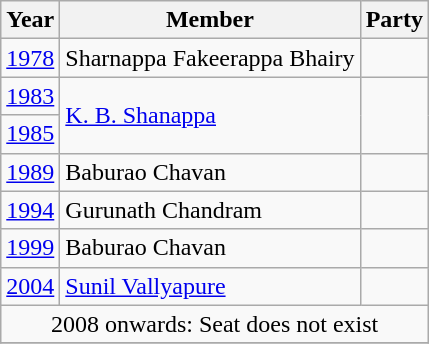<table class="wikitable sortable">
<tr>
<th>Year</th>
<th>Member</th>
<th colspan="2">Party</th>
</tr>
<tr>
<td><a href='#'>1978</a></td>
<td>Sharnappa Fakeerappa Bhairy</td>
<td></td>
</tr>
<tr>
<td><a href='#'>1983</a></td>
<td rowspan=2><a href='#'>K. B. Shanappa</a></td>
</tr>
<tr>
<td><a href='#'>1985</a></td>
</tr>
<tr>
<td><a href='#'>1989</a></td>
<td>Baburao Chavan</td>
<td></td>
</tr>
<tr>
<td><a href='#'>1994</a></td>
<td>Gurunath Chandram</td>
<td></td>
</tr>
<tr>
<td><a href='#'>1999</a></td>
<td>Baburao Chavan</td>
<td></td>
</tr>
<tr>
<td><a href='#'>2004</a></td>
<td><a href='#'>Sunil Vallyapure</a></td>
<td></td>
</tr>
<tr>
<td colspan=4 align=center>2008 onwards: Seat does not exist</td>
</tr>
<tr>
</tr>
</table>
